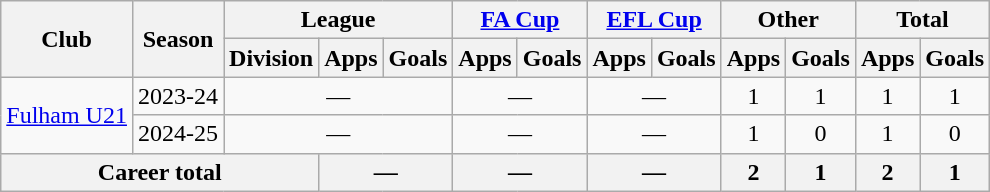<table class=wikitable style="text-align: center;">
<tr>
<th rowspan="2">Club</th>
<th rowspan="2">Season</th>
<th colspan="3">League</th>
<th colspan="2"><a href='#'>FA Cup</a></th>
<th colspan="2"><a href='#'>EFL Cup</a></th>
<th colspan="2">Other</th>
<th colspan="2">Total</th>
</tr>
<tr>
<th>Division</th>
<th>Apps</th>
<th>Goals</th>
<th>Apps</th>
<th>Goals</th>
<th>Apps</th>
<th>Goals</th>
<th>Apps</th>
<th>Goals</th>
<th>Apps</th>
<th>Goals</th>
</tr>
<tr>
<td rowspan="2"><a href='#'>Fulham U21</a></td>
<td>2023-24</td>
<td colspan="3">—</td>
<td colspan="2">—</td>
<td colspan="2">—</td>
<td>1</td>
<td>1</td>
<td>1</td>
<td>1</td>
</tr>
<tr>
<td>2024-25</td>
<td colspan="3">—</td>
<td colspan="2">—</td>
<td colspan="2">—</td>
<td>1</td>
<td>0</td>
<td>1</td>
<td>0</td>
</tr>
<tr>
<th colspan="3">Career total</th>
<th colspan="2">—</th>
<th colspan="2">—</th>
<th colspan="2">—</th>
<th>2</th>
<th>1</th>
<th>2</th>
<th>1</th>
</tr>
</table>
